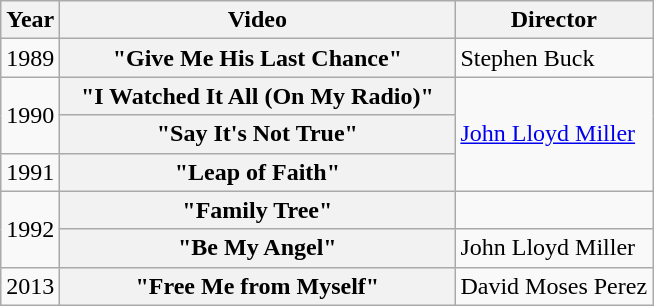<table class="wikitable plainrowheaders">
<tr>
<th>Year</th>
<th style="width:16em;">Video</th>
<th>Director</th>
</tr>
<tr>
<td>1989</td>
<th scope="row">"Give Me His Last Chance"</th>
<td>Stephen Buck</td>
</tr>
<tr>
<td rowspan="2">1990</td>
<th scope="row">"I Watched It All (On My Radio)"</th>
<td rowspan="3"><a href='#'>John Lloyd Miller</a></td>
</tr>
<tr>
<th scope="row">"Say It's Not True"</th>
</tr>
<tr>
<td>1991</td>
<th scope="row">"Leap of Faith"</th>
</tr>
<tr>
<td rowspan="2">1992</td>
<th scope="row">"Family Tree"</th>
<td></td>
</tr>
<tr>
<th scope="row">"Be My Angel"</th>
<td>John Lloyd Miller</td>
</tr>
<tr>
<td>2013</td>
<th scope="row">"Free Me from Myself"</th>
<td>David Moses Perez</td>
</tr>
</table>
